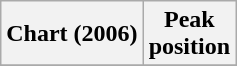<table class="wikitable plainrowheaders">
<tr>
<th scope="col">Chart (2006)</th>
<th scope="col">Peak<br>position</th>
</tr>
<tr>
</tr>
</table>
